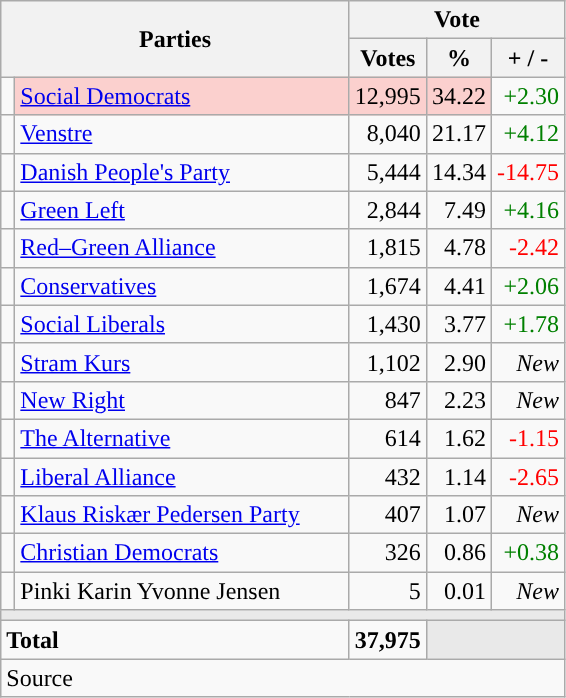<table class="wikitable" style="text-align:right;">
<tr>
<th style="text-align:centre;" rowspan="2" colspan="2" width="225">Parties</th>
<th colspan="3">Vote</th>
</tr>
<tr>
<th width="15">Votes</th>
<th width="15">%</th>
<th width="15">+ / -</th>
</tr>
<tr>
<td width="2" style="color:inherit;background:"></td>
<td bgcolor=#fbd0ce  align="left"><a href='#'>Social Democrats</a></td>
<td bgcolor=#fbd0ce>12,995</td>
<td bgcolor=#fbd0ce>34.22</td>
<td style=color:green;>+2.30</td>
</tr>
<tr>
<td width="2" style="color:inherit;background:"></td>
<td align="left"><a href='#'>Venstre</a></td>
<td>8,040</td>
<td>21.17</td>
<td style=color:green;>+4.12</td>
</tr>
<tr>
<td width="2" style="color:inherit;background:"></td>
<td align="left"><a href='#'>Danish People's Party</a></td>
<td>5,444</td>
<td>14.34</td>
<td style=color:red;>-14.75</td>
</tr>
<tr>
<td width="2" style="color:inherit;background:"></td>
<td align="left"><a href='#'>Green Left</a></td>
<td>2,844</td>
<td>7.49</td>
<td style=color:green;>+4.16</td>
</tr>
<tr>
<td width="2" style="color:inherit;background:"></td>
<td align="left"><a href='#'>Red–Green Alliance</a></td>
<td>1,815</td>
<td>4.78</td>
<td style=color:red;>-2.42</td>
</tr>
<tr>
<td width="2" style="color:inherit;background:"></td>
<td align="left"><a href='#'>Conservatives</a></td>
<td>1,674</td>
<td>4.41</td>
<td style=color:green;>+2.06</td>
</tr>
<tr>
<td width="2" style="color:inherit;background:"></td>
<td align="left"><a href='#'>Social Liberals</a></td>
<td>1,430</td>
<td>3.77</td>
<td style=color:green;>+1.78</td>
</tr>
<tr>
<td width="2" style="color:inherit;background:"></td>
<td align="left"><a href='#'>Stram Kurs</a></td>
<td>1,102</td>
<td>2.90</td>
<td><em>New</em></td>
</tr>
<tr>
<td width="2" style="color:inherit;background:"></td>
<td align="left"><a href='#'>New Right</a></td>
<td>847</td>
<td>2.23</td>
<td><em>New</em></td>
</tr>
<tr>
<td width="2" style="color:inherit;background:"></td>
<td align="left"><a href='#'>The Alternative</a></td>
<td>614</td>
<td>1.62</td>
<td style=color:red;>-1.15</td>
</tr>
<tr>
<td width="2" style="color:inherit;background:"></td>
<td align="left"><a href='#'>Liberal Alliance</a></td>
<td>432</td>
<td>1.14</td>
<td style=color:red;>-2.65</td>
</tr>
<tr>
<td width="2" style="color:inherit;background:"></td>
<td align="left"><a href='#'>Klaus Riskær Pedersen Party</a></td>
<td>407</td>
<td>1.07</td>
<td><em>New</em></td>
</tr>
<tr>
<td width="2" style="color:inherit;background:"></td>
<td align="left"><a href='#'>Christian Democrats</a></td>
<td>326</td>
<td>0.86</td>
<td style=color:green;>+0.38</td>
</tr>
<tr>
<td width="2" style="color:inherit;background:"></td>
<td align="left">Pinki Karin Yvonne Jensen</td>
<td>5</td>
<td>0.01</td>
<td><em>New</em></td>
</tr>
<tr>
<td colspan="7" bgcolor="#E9E9E9"></td>
</tr>
<tr>
<td align="left" colspan="2"><strong>Total</strong></td>
<td><strong>37,975</strong></td>
<td bgcolor="#E9E9E9" colspan="2"></td>
</tr>
<tr>
<td align="left" colspan="6">Source</td>
</tr>
</table>
